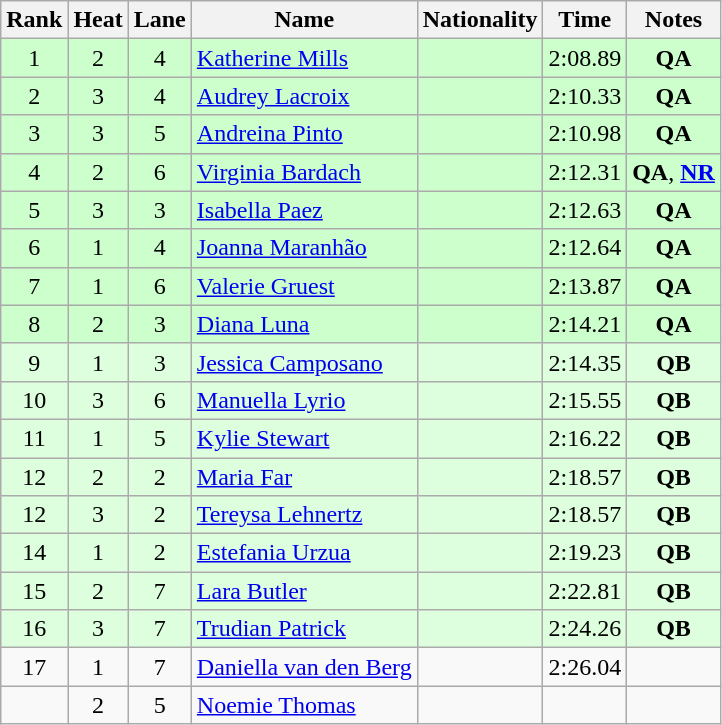<table class="wikitable sortable" style="text-align:center">
<tr>
<th>Rank</th>
<th>Heat</th>
<th>Lane</th>
<th>Name</th>
<th>Nationality</th>
<th>Time</th>
<th>Notes</th>
</tr>
<tr bgcolor=ccffcc>
<td>1</td>
<td>2</td>
<td>4</td>
<td align=left><a href='#'>Katherine Mills</a></td>
<td align=left></td>
<td>2:08.89</td>
<td><strong>QA</strong></td>
</tr>
<tr bgcolor=ccffcc>
<td>2</td>
<td>3</td>
<td>4</td>
<td align=left><a href='#'>Audrey Lacroix</a></td>
<td align=left></td>
<td>2:10.33</td>
<td><strong>QA</strong></td>
</tr>
<tr bgcolor=ccffcc>
<td>3</td>
<td>3</td>
<td>5</td>
<td align=left><a href='#'>Andreina Pinto</a></td>
<td align=left></td>
<td>2:10.98</td>
<td><strong>QA</strong></td>
</tr>
<tr bgcolor=ccffcc>
<td>4</td>
<td>2</td>
<td>6</td>
<td align=left><a href='#'>Virginia Bardach</a></td>
<td align=left></td>
<td>2:12.31</td>
<td><strong>QA</strong>, <strong><a href='#'>NR</a></strong></td>
</tr>
<tr bgcolor=ccffcc>
<td>5</td>
<td>3</td>
<td>3</td>
<td align=left><a href='#'>Isabella Paez</a></td>
<td align=left></td>
<td>2:12.63</td>
<td><strong>QA</strong></td>
</tr>
<tr bgcolor=ccffcc>
<td>6</td>
<td>1</td>
<td>4</td>
<td align=left><a href='#'>Joanna Maranhão</a></td>
<td align=left></td>
<td>2:12.64</td>
<td><strong>QA</strong></td>
</tr>
<tr bgcolor=ccffcc>
<td>7</td>
<td>1</td>
<td>6</td>
<td align=left><a href='#'>Valerie Gruest</a></td>
<td align=left></td>
<td>2:13.87</td>
<td><strong>QA</strong></td>
</tr>
<tr bgcolor=ccffcc>
<td>8</td>
<td>2</td>
<td>3</td>
<td align=left><a href='#'>Diana Luna</a></td>
<td align=left></td>
<td>2:14.21</td>
<td><strong>QA</strong></td>
</tr>
<tr bgcolor=ddffdd>
<td>9</td>
<td>1</td>
<td>3</td>
<td align=left><a href='#'>Jessica Camposano</a></td>
<td align=left></td>
<td>2:14.35</td>
<td><strong>QB</strong></td>
</tr>
<tr bgcolor=ddffdd>
<td>10</td>
<td>3</td>
<td>6</td>
<td align=left><a href='#'>Manuella Lyrio</a></td>
<td align=left></td>
<td>2:15.55</td>
<td><strong>QB</strong></td>
</tr>
<tr bgcolor=ddffdd>
<td>11</td>
<td>1</td>
<td>5</td>
<td align=left><a href='#'>Kylie Stewart</a></td>
<td align=left></td>
<td>2:16.22</td>
<td><strong>QB</strong></td>
</tr>
<tr bgcolor=ddffdd>
<td>12</td>
<td>2</td>
<td>2</td>
<td align=left><a href='#'>Maria Far</a></td>
<td align=left></td>
<td>2:18.57</td>
<td><strong>QB</strong></td>
</tr>
<tr bgcolor=ddffdd>
<td>12</td>
<td>3</td>
<td>2</td>
<td align=left><a href='#'>Tereysa Lehnertz</a></td>
<td align=left></td>
<td>2:18.57</td>
<td><strong>QB</strong></td>
</tr>
<tr bgcolor=ddffdd>
<td>14</td>
<td>1</td>
<td>2</td>
<td align=left><a href='#'>Estefania Urzua</a></td>
<td align=left></td>
<td>2:19.23</td>
<td><strong>QB</strong></td>
</tr>
<tr bgcolor=ddffdd>
<td>15</td>
<td>2</td>
<td>7</td>
<td align=left><a href='#'>Lara Butler</a></td>
<td align=left></td>
<td>2:22.81</td>
<td><strong>QB</strong></td>
</tr>
<tr bgcolor=ddffdd>
<td>16</td>
<td>3</td>
<td>7</td>
<td align=left><a href='#'>Trudian Patrick</a></td>
<td align=left></td>
<td>2:24.26</td>
<td><strong>QB</strong></td>
</tr>
<tr>
<td>17</td>
<td>1</td>
<td>7</td>
<td align=left><a href='#'>Daniella van den Berg</a></td>
<td align=left></td>
<td>2:26.04</td>
<td></td>
</tr>
<tr>
<td></td>
<td>2</td>
<td>5</td>
<td align=left><a href='#'>Noemie Thomas</a></td>
<td align=left></td>
<td></td>
<td></td>
</tr>
</table>
